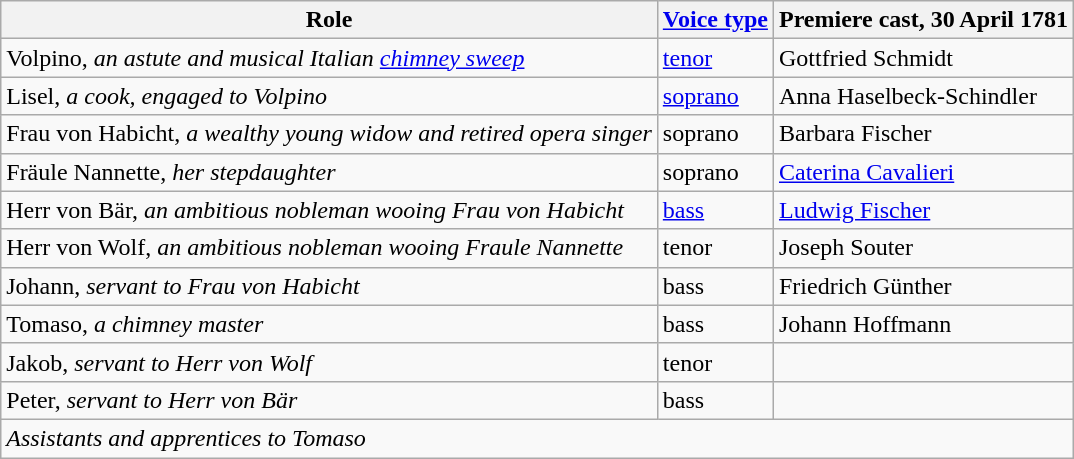<table class="wikitable">
<tr>
<th>Role</th>
<th><a href='#'>Voice type</a></th>
<th>Premiere cast, 30 April 1781</th>
</tr>
<tr>
<td>Volpino, <em>an astute and musical Italian <a href='#'>chimney sweep</a></em></td>
<td><a href='#'>tenor</a></td>
<td>Gottfried Schmidt</td>
</tr>
<tr>
<td>Lisel, <em>a cook, engaged to Volpino</em></td>
<td><a href='#'>soprano</a></td>
<td>Anna Haselbeck-Schindler</td>
</tr>
<tr>
<td>Frau von Habicht, <em>a wealthy young widow and retired opera singer</em></td>
<td>soprano</td>
<td>Barbara Fischer</td>
</tr>
<tr>
<td>Fräule Nannette, <em>her stepdaughter</em></td>
<td>soprano</td>
<td><a href='#'>Caterina Cavalieri</a></td>
</tr>
<tr>
<td>Herr von Bär, <em>an ambitious nobleman wooing Frau von Habicht</em></td>
<td><a href='#'>bass</a></td>
<td><a href='#'>Ludwig Fischer</a></td>
</tr>
<tr>
<td>Herr von Wolf, <em>an ambitious nobleman wooing Fraule Nannette</em></td>
<td>tenor</td>
<td>Joseph Souter</td>
</tr>
<tr>
<td>Johann, <em>servant to Frau von Habicht</em></td>
<td>bass</td>
<td>Friedrich Günther</td>
</tr>
<tr>
<td>Tomaso, <em>a chimney master</em></td>
<td>bass</td>
<td>Johann Hoffmann</td>
</tr>
<tr>
<td>Jakob, <em>servant to Herr von Wolf</em></td>
<td>tenor</td>
<td></td>
</tr>
<tr>
<td>Peter, <em>servant to Herr von Bär</em></td>
<td>bass</td>
<td></td>
</tr>
<tr>
<td colspan="3"><em>Assistants and apprentices to Tomaso</em></td>
</tr>
</table>
